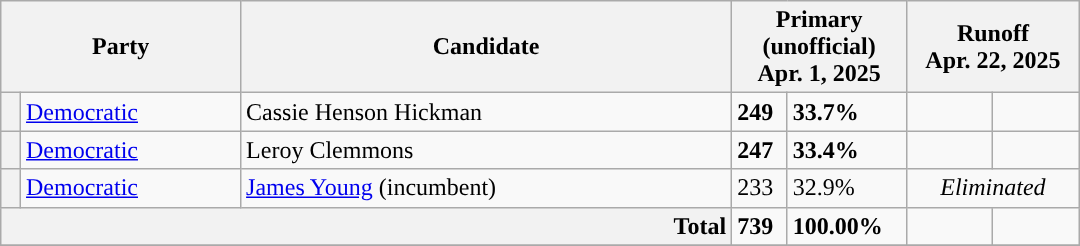<table class="wikitable defaultright" style=width:45em; style="font-size: 95%;" |>
<tr>
<th colspan=2 style=width:8em>Party</th>
<th style=width:20em>Candidate</th>
<th colspan=2>Primary<br>(unofficial)<br>Apr. 1, 2025</th>
<th colspan=2>Runoff<br>Apr. 22, 2025</th>
</tr>
<tr>
<th style="background-color:"></th>
<td style="text-align:left;"><a href='#'>Democratic</a></td>
<td style="text-align:left;">Cassie Henson Hickman</td>
<td><strong>249</strong></td>
<td><strong>33.7%</strong></td>
<td></td>
<td></td>
</tr>
<tr>
<th style="background-color:"></th>
<td style="text-align:left;"><a href='#'>Democratic</a></td>
<td style="text-align:left;">Leroy Clemmons</td>
<td><strong>247</strong></td>
<td><strong>33.4%</strong></td>
<td></td>
<td></td>
</tr>
<tr>
<th style="background-color:"></th>
<td style="text-align:left;"><a href='#'>Democratic</a></td>
<td style="text-align:left;"><a href='#'>James Young</a> (incumbent)</td>
<td>233</td>
<td>32.9%</td>
<td style="text-align:center;" colspan=2><em>Eliminated</em></td>
</tr>
<tr>
<th style="text-align: right;" colspan=3>Total</th>
<td><strong>739</strong></td>
<td><strong>100.00%</strong></td>
<td></td>
<td></td>
</tr>
<tr>
</tr>
</table>
